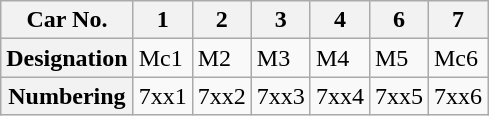<table class="wikitable">
<tr>
<th>Car No.</th>
<th>1</th>
<th>2</th>
<th>3</th>
<th>4</th>
<th>6</th>
<th>7</th>
</tr>
<tr>
<th>Designation</th>
<td>Mc1</td>
<td>M2</td>
<td>M3</td>
<td>M4</td>
<td>M5</td>
<td>Mc6</td>
</tr>
<tr>
<th>Numbering</th>
<td>7xx1</td>
<td>7xx2</td>
<td>7xx3</td>
<td>7xx4</td>
<td>7xx5</td>
<td>7xx6</td>
</tr>
</table>
